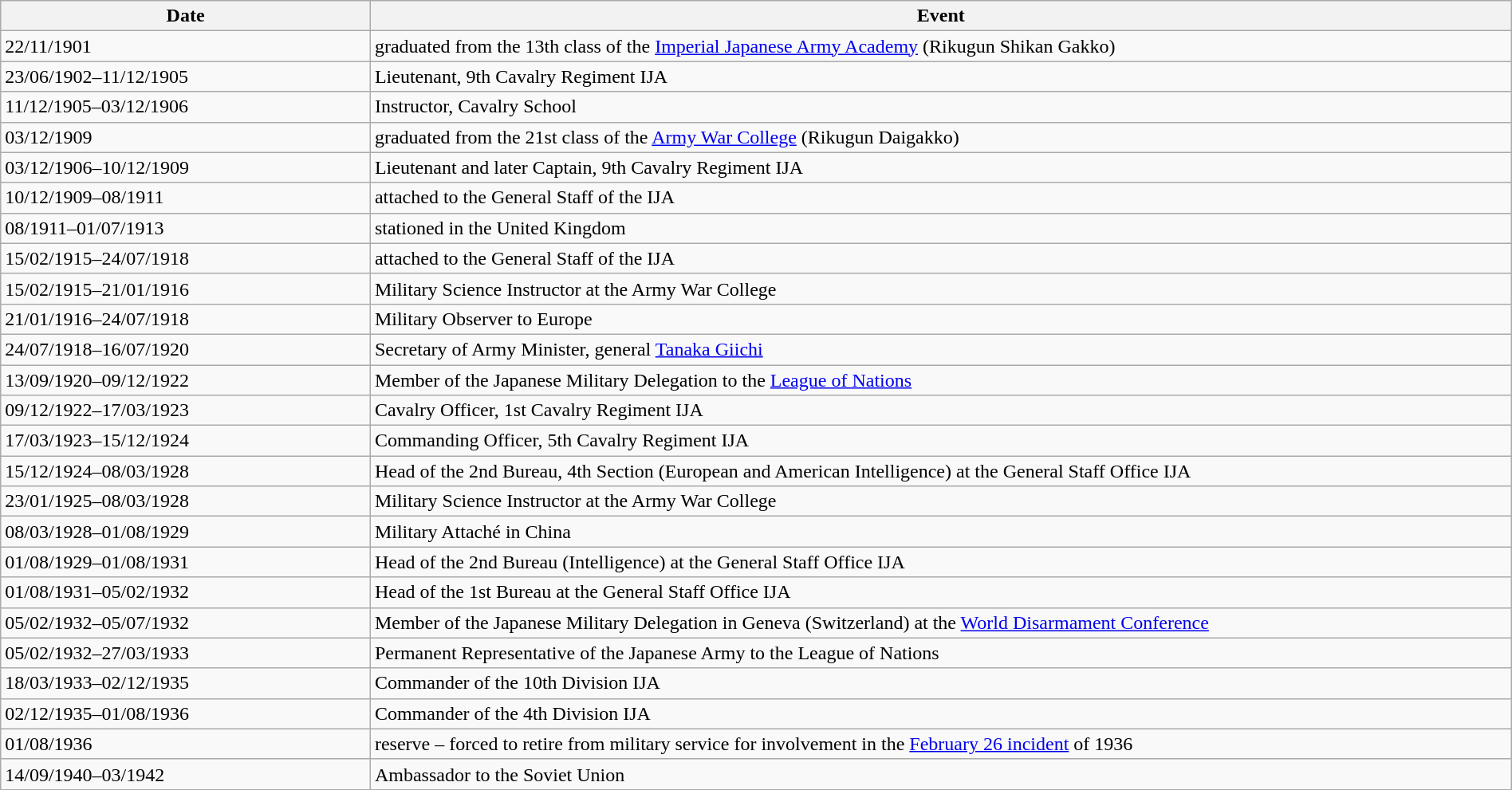<table class="wikitable" width="100%">
<tr>
<th width="60">Date</th>
<th width="265">Event</th>
</tr>
<tr>
<td>22/11/1901</td>
<td>graduated from the 13th class of the <a href='#'>Imperial Japanese Army Academy</a> (Rikugun Shikan Gakko)</td>
</tr>
<tr>
<td>23/06/1902–11/12/1905</td>
<td>Lieutenant, 9th Cavalry Regiment IJA</td>
</tr>
<tr>
<td>11/12/1905–03/12/1906</td>
<td>Instructor, Cavalry School</td>
</tr>
<tr>
<td>03/12/1909</td>
<td>graduated from the 21st class of the <a href='#'>Army War College</a> (Rikugun Daigakko)</td>
</tr>
<tr>
<td>03/12/1906–10/12/1909</td>
<td>Lieutenant and later Captain, 9th Cavalry Regiment IJA</td>
</tr>
<tr>
<td>10/12/1909–08/1911</td>
<td>attached to the General Staff of the IJA</td>
</tr>
<tr>
<td>08/1911–01/07/1913</td>
<td>stationed in the United Kingdom</td>
</tr>
<tr>
<td>15/02/1915–24/07/1918</td>
<td>attached to the General Staff of the IJA</td>
</tr>
<tr>
<td>15/02/1915–21/01/1916</td>
<td>Military Science Instructor at the Army War College</td>
</tr>
<tr>
<td>21/01/1916–24/07/1918</td>
<td>Military Observer to Europe</td>
</tr>
<tr>
<td>24/07/1918–16/07/1920</td>
<td>Secretary of Army Minister, general <a href='#'>Tanaka Giichi</a></td>
</tr>
<tr>
<td>13/09/1920–09/12/1922</td>
<td>Member of the Japanese Military Delegation to the <a href='#'>League of Nations</a></td>
</tr>
<tr>
<td>09/12/1922–17/03/1923</td>
<td>Cavalry Officer, 1st Cavalry Regiment IJA</td>
</tr>
<tr>
<td>17/03/1923–15/12/1924</td>
<td>Commanding Officer, 5th Cavalry Regiment IJA</td>
</tr>
<tr>
<td>15/12/1924–08/03/1928</td>
<td>Head of the 2nd Bureau, 4th Section (European and American Intelligence) at the General Staff Office IJA</td>
</tr>
<tr>
<td>23/01/1925–08/03/1928</td>
<td>Military Science Instructor at the Army War College</td>
</tr>
<tr>
<td>08/03/1928–01/08/1929</td>
<td>Military Attaché in China</td>
</tr>
<tr>
<td>01/08/1929–01/08/1931</td>
<td>Head of the 2nd Bureau (Intelligence) at the General Staff Office IJA</td>
</tr>
<tr>
<td>01/08/1931–05/02/1932</td>
<td>Head of the 1st Bureau at the General Staff Office IJA</td>
</tr>
<tr>
<td>05/02/1932–05/07/1932</td>
<td>Member of the Japanese Military Delegation in Geneva (Switzerland) at the <a href='#'>World Disarmament Conference</a></td>
</tr>
<tr>
<td>05/02/1932–27/03/1933</td>
<td>Permanent Representative of the Japanese Army to the League of Nations</td>
</tr>
<tr>
<td>18/03/1933–02/12/1935</td>
<td>Commander of the 10th Division IJA</td>
</tr>
<tr>
<td>02/12/1935–01/08/1936</td>
<td>Commander of the 4th Division IJA</td>
</tr>
<tr>
<td>01/08/1936</td>
<td>reserve – forced to retire from military service for involvement in the <a href='#'>February 26 incident</a> of 1936</td>
</tr>
<tr>
<td>14/09/1940–03/1942</td>
<td>Ambassador to the Soviet Union</td>
</tr>
</table>
